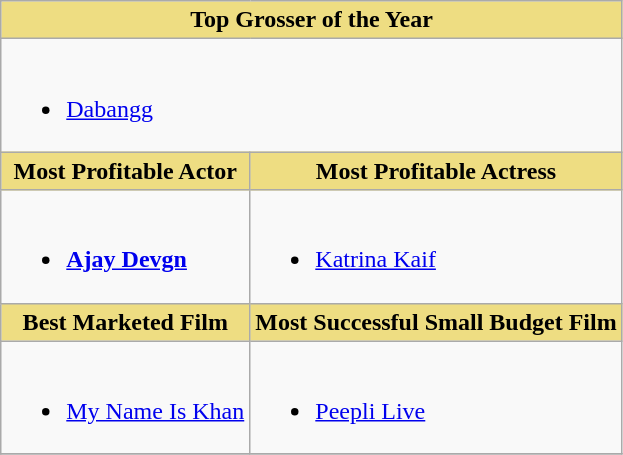<table class="wikitable">
<tr>
<th colspan="2" style="background:#EEDD82;">Top Grosser of the Year</th>
</tr>
<tr>
<td colspan="2"><br><ul><li><a href='#'>Dabangg</a></li></ul></td>
</tr>
<tr>
<th style="background:#EEDD82;">Most Profitable Actor</th>
<th style="background:#EEDD82;">Most Profitable Actress</th>
</tr>
<tr>
<td><br><ul><li><strong><a href='#'>Ajay Devgn</a></strong></li></ul></td>
<td><br><ul><li><a href='#'>Katrina Kaif</a></li></ul></td>
</tr>
<tr>
<th style="background:#EEDD82;">Best Marketed Film</th>
<th style="background:#EEDD82;">Most Successful Small Budget Film</th>
</tr>
<tr>
<td><br><ul><li><a href='#'>My Name Is Khan</a></li></ul></td>
<td><br><ul><li><a href='#'>Peepli Live</a></li></ul></td>
</tr>
<tr>
</tr>
</table>
